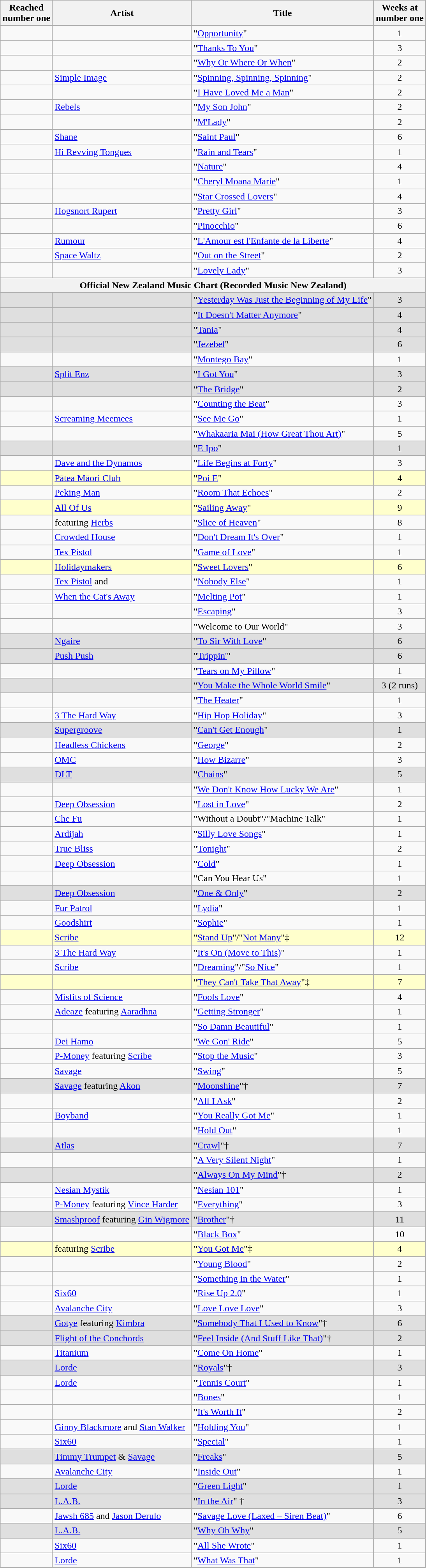<table class="wikitable sortable">
<tr>
<th>Reached<br>number one</th>
<th>Artist</th>
<th>Title</th>
<th>Weeks at<br>number one</th>
</tr>
<tr>
<td></td>
<td></td>
<td>"<a href='#'>Opportunity</a>"</td>
<td align="center">1</td>
</tr>
<tr>
<td></td>
<td></td>
<td>"<a href='#'>Thanks To You</a>"</td>
<td align="center">3</td>
</tr>
<tr>
<td></td>
<td></td>
<td>"<a href='#'>Why Or Where Or When</a>"</td>
<td align="center">2</td>
</tr>
<tr>
<td></td>
<td><a href='#'>Simple Image</a></td>
<td>"<a href='#'>Spinning, Spinning, Spinning</a>"</td>
<td align="center">2</td>
</tr>
<tr>
<td></td>
<td></td>
<td>"<a href='#'>I Have Loved Me a Man</a>"</td>
<td align="center">2</td>
</tr>
<tr>
<td></td>
<td><a href='#'>Rebels</a></td>
<td>"<a href='#'>My Son John</a>"</td>
<td align="center">2</td>
</tr>
<tr>
<td></td>
<td></td>
<td>"<a href='#'>M'Lady</a>"</td>
<td align="center">2</td>
</tr>
<tr>
<td></td>
<td><a href='#'>Shane</a></td>
<td>"<a href='#'>Saint Paul</a>"</td>
<td align="center">6</td>
</tr>
<tr>
<td></td>
<td><a href='#'>Hi Revving Tongues</a></td>
<td>"<a href='#'>Rain and Tears</a>"</td>
<td align="center">1</td>
</tr>
<tr>
<td></td>
<td></td>
<td>"<a href='#'>Nature</a>"</td>
<td align="center">4</td>
</tr>
<tr>
<td></td>
<td></td>
<td>"<a href='#'>Cheryl Moana Marie</a>"</td>
<td align="center">1</td>
</tr>
<tr>
<td></td>
<td></td>
<td>"<a href='#'>Star Crossed Lovers</a>"</td>
<td align="center">4</td>
</tr>
<tr>
<td></td>
<td><a href='#'>Hogsnort Rupert</a></td>
<td>"<a href='#'>Pretty Girl</a>"</td>
<td align="center">3</td>
</tr>
<tr>
<td></td>
<td></td>
<td>"<a href='#'>Pinocchio</a>"</td>
<td align="center">6</td>
</tr>
<tr>
<td></td>
<td><a href='#'>Rumour</a></td>
<td>"<a href='#'>L'Amour est l'Enfante de la Liberte</a>"</td>
<td align="center">4</td>
</tr>
<tr>
<td></td>
<td><a href='#'>Space Waltz</a></td>
<td>"<a href='#'>Out on the Street</a>"</td>
<td align="center">2</td>
</tr>
<tr>
<td></td>
<td></td>
<td>"<a href='#'>Lovely Lady</a>"</td>
<td align="center">3</td>
</tr>
<tr>
<th colspan="4">Official New Zealand Music Chart (Recorded Music New Zealand)</th>
</tr>
<tr bgcolor="#dfdfdf">
<td></td>
<td></td>
<td>"<a href='#'>Yesterday Was Just the Beginning of My Life</a>"</td>
<td align="center">3</td>
</tr>
<tr bgcolor="#dfdfdf">
<td></td>
<td></td>
<td>"<a href='#'>It Doesn't Matter Anymore</a>"</td>
<td align="center">4</td>
</tr>
<tr bgcolor="#dfdfdf">
<td></td>
<td></td>
<td>"<a href='#'>Tania</a>"</td>
<td align="center">4</td>
</tr>
<tr bgcolor="#dfdfdf">
<td></td>
<td></td>
<td>"<a href='#'>Jezebel</a>"</td>
<td align="center">6</td>
</tr>
<tr>
<td></td>
<td></td>
<td>"<a href='#'>Montego Bay</a>"</td>
<td align="center">1</td>
</tr>
<tr bgcolor="#dfdfdf">
<td></td>
<td><a href='#'>Split Enz</a></td>
<td>"<a href='#'>I Got You</a>"</td>
<td align="center">3</td>
</tr>
<tr bgcolor="#dfdfdf">
<td></td>
<td></td>
<td>"<a href='#'>The Bridge</a>"</td>
<td align="center">2</td>
</tr>
<tr>
<td></td>
<td></td>
<td>"<a href='#'>Counting the Beat</a>"</td>
<td align="center">3</td>
</tr>
<tr>
<td></td>
<td><a href='#'>Screaming Meemees</a></td>
<td>"<a href='#'>See Me Go</a>"</td>
<td align="center">1</td>
</tr>
<tr>
<td></td>
<td></td>
<td>"<a href='#'>Whakaaria Mai (How Great Thou Art)</a>"</td>
<td align="center">5</td>
</tr>
<tr bgcolor="#dfdfdf">
<td></td>
<td></td>
<td>"<a href='#'>E Ipo</a>"</td>
<td align="center">1</td>
</tr>
<tr>
<td></td>
<td><a href='#'>Dave and the Dynamos</a></td>
<td>"<a href='#'>Life Begins at Forty</a>"</td>
<td align="center">3</td>
</tr>
<tr bgcolor="#ffffcc">
<td></td>
<td><a href='#'>Pātea Māori Club</a></td>
<td>"<a href='#'>Poi E</a>"</td>
<td align="center">4</td>
</tr>
<tr>
<td></td>
<td><a href='#'>Peking Man</a></td>
<td>"<a href='#'>Room That Echoes</a>"</td>
<td align="center">2</td>
</tr>
<tr bgcolor="#ffffcc">
<td></td>
<td><a href='#'>All Of Us</a></td>
<td>"<a href='#'>Sailing Away</a>"</td>
<td align="center">9</td>
</tr>
<tr>
<td></td>
<td> featuring <a href='#'>Herbs</a></td>
<td>"<a href='#'>Slice of Heaven</a>"</td>
<td align="center">8</td>
</tr>
<tr>
<td></td>
<td><a href='#'>Crowded House</a></td>
<td>"<a href='#'>Don't Dream It's Over</a>"</td>
<td align="center">1</td>
</tr>
<tr>
<td></td>
<td><a href='#'>Tex Pistol</a></td>
<td>"<a href='#'>Game of Love</a>"</td>
<td align="center">1</td>
</tr>
<tr bgcolor="#ffffcc">
<td></td>
<td><a href='#'>Holidaymakers</a></td>
<td>"<a href='#'>Sweet Lovers</a>"</td>
<td align="center">6</td>
</tr>
<tr>
<td></td>
<td><a href='#'>Tex Pistol</a> and </td>
<td>"<a href='#'>Nobody Else</a>"</td>
<td align="center">1</td>
</tr>
<tr>
<td></td>
<td><a href='#'>When the Cat's Away</a></td>
<td>"<a href='#'>Melting Pot</a>"</td>
<td align="center">1</td>
</tr>
<tr>
<td></td>
<td></td>
<td>"<a href='#'>Escaping</a>"</td>
<td align="center">3</td>
</tr>
<tr>
<td></td>
<td></td>
<td>"Welcome to Our World"</td>
<td align="center">3</td>
</tr>
<tr bgcolor="#dfdfdf">
<td></td>
<td><a href='#'>Ngaire</a></td>
<td>"<a href='#'>To Sir With Love</a>"</td>
<td align="center">6</td>
</tr>
<tr bgcolor="#dfdfdf">
<td></td>
<td><a href='#'>Push Push</a></td>
<td>"<a href='#'>Trippin'</a>"</td>
<td align="center">6</td>
</tr>
<tr>
<td></td>
<td></td>
<td>"<a href='#'>Tears on My Pillow</a>"</td>
<td align="center">1</td>
</tr>
<tr bgcolor="#dfdfdf">
<td></td>
<td></td>
<td>"<a href='#'>You Make the Whole World Smile</a>"</td>
<td align="center">3 (2 runs)</td>
</tr>
<tr>
<td></td>
<td></td>
<td>"<a href='#'>The Heater</a>"</td>
<td align="center">1</td>
</tr>
<tr>
<td></td>
<td><a href='#'>3 The Hard Way</a></td>
<td>"<a href='#'>Hip Hop Holiday</a>"</td>
<td align="center">3</td>
</tr>
<tr bgcolor="#dfdfdf">
<td></td>
<td><a href='#'>Supergroove</a></td>
<td>"<a href='#'>Can't Get Enough</a>"</td>
<td align="center">1</td>
</tr>
<tr>
<td></td>
<td><a href='#'>Headless Chickens</a></td>
<td>"<a href='#'>George</a>"</td>
<td align="center">2</td>
</tr>
<tr>
<td></td>
<td><a href='#'>OMC</a></td>
<td>"<a href='#'>How Bizarre</a>"</td>
<td align="center">3</td>
</tr>
<tr bgcolor="#dfdfdf">
<td></td>
<td><a href='#'>DLT</a></td>
<td>"<a href='#'>Chains</a>"</td>
<td align="center">5</td>
</tr>
<tr>
<td></td>
<td></td>
<td>"<a href='#'>We Don't Know How Lucky We Are</a>"</td>
<td align="center">1</td>
</tr>
<tr>
<td></td>
<td><a href='#'>Deep Obsession</a></td>
<td>"<a href='#'>Lost in Love</a>"</td>
<td align="center">2</td>
</tr>
<tr>
<td></td>
<td><a href='#'>Che Fu</a></td>
<td>"Without a Doubt"/"Machine Talk"</td>
<td align="center">1</td>
</tr>
<tr>
<td></td>
<td><a href='#'>Ardijah</a></td>
<td>"<a href='#'>Silly Love Songs</a>"</td>
<td align="center">1</td>
</tr>
<tr>
<td></td>
<td><a href='#'>True Bliss</a></td>
<td>"<a href='#'>Tonight</a>"</td>
<td align="center">2</td>
</tr>
<tr>
<td></td>
<td><a href='#'>Deep Obsession</a></td>
<td>"<a href='#'>Cold</a>"</td>
<td align="center">1</td>
</tr>
<tr>
<td></td>
<td></td>
<td>"Can You Hear Us"</td>
<td align="center">1</td>
</tr>
<tr bgcolor="#dfdfdf">
<td></td>
<td><a href='#'>Deep Obsession</a></td>
<td>"<a href='#'>One & Only</a>"</td>
<td align="center">2</td>
</tr>
<tr>
<td></td>
<td><a href='#'>Fur Patrol</a></td>
<td>"<a href='#'>Lydia</a>"</td>
<td align="center">1</td>
</tr>
<tr>
<td></td>
<td><a href='#'>Goodshirt</a></td>
<td>"<a href='#'>Sophie</a>"</td>
<td align="center">1</td>
</tr>
<tr bgcolor="#ffffcc">
<td></td>
<td><a href='#'>Scribe</a></td>
<td>"<a href='#'>Stand Up</a>"/"<a href='#'>Not Many</a>"‡</td>
<td align="center">12</td>
</tr>
<tr>
<td></td>
<td><a href='#'>3 The Hard Way</a></td>
<td>"<a href='#'>It's On (Move to This)</a>"</td>
<td align="center">1</td>
</tr>
<tr>
<td></td>
<td><a href='#'>Scribe</a></td>
<td>"<a href='#'>Dreaming</a>"/"<a href='#'>So Nice</a>"</td>
<td align="center">1</td>
</tr>
<tr bgcolor="#ffffcc">
<td></td>
<td></td>
<td>"<a href='#'>They Can't Take That Away</a>"‡</td>
<td align="center">7</td>
</tr>
<tr>
<td></td>
<td><a href='#'>Misfits of Science</a></td>
<td>"<a href='#'>Fools Love</a>"</td>
<td align="center">4</td>
</tr>
<tr>
<td></td>
<td><a href='#'>Adeaze</a> featuring <a href='#'>Aaradhna</a></td>
<td>"<a href='#'>Getting Stronger</a>"</td>
<td align="center">1</td>
</tr>
<tr>
<td></td>
<td></td>
<td>"<a href='#'>So Damn Beautiful</a>"</td>
<td align="center">1</td>
</tr>
<tr>
<td></td>
<td><a href='#'>Dei Hamo</a></td>
<td>"<a href='#'>We Gon' Ride</a>"</td>
<td align="center">5</td>
</tr>
<tr>
<td></td>
<td><a href='#'>P-Money</a> featuring <a href='#'>Scribe</a></td>
<td>"<a href='#'>Stop the Music</a>"</td>
<td align="center">3</td>
</tr>
<tr>
<td></td>
<td><a href='#'>Savage</a></td>
<td>"<a href='#'>Swing</a>"</td>
<td align="center">5</td>
</tr>
<tr bgcolor="#dfdfdf">
<td></td>
<td><a href='#'>Savage</a> featuring <a href='#'>Akon</a></td>
<td>"<a href='#'>Moonshine</a>"†</td>
<td align="center">7</td>
</tr>
<tr>
<td></td>
<td></td>
<td>"<a href='#'>All I Ask</a>"</td>
<td align="center">2</td>
</tr>
<tr>
<td></td>
<td><a href='#'>Boyband</a></td>
<td>"<a href='#'>You Really Got Me</a>"</td>
<td align="center">1</td>
</tr>
<tr>
<td></td>
<td></td>
<td>"<a href='#'>Hold Out</a>"</td>
<td align="center">1</td>
</tr>
<tr bgcolor="#dfdfdf">
<td></td>
<td><a href='#'>Atlas</a></td>
<td>"<a href='#'>Crawl</a>"†</td>
<td align="center">7</td>
</tr>
<tr>
<td></td>
<td></td>
<td>"<a href='#'>A Very Silent Night</a>"</td>
<td align="center">1</td>
</tr>
<tr bgcolor="#dfdfdf">
<td></td>
<td></td>
<td>"<a href='#'>Always On My Mind</a>"†</td>
<td align="center">2</td>
</tr>
<tr>
<td></td>
<td><a href='#'>Nesian Mystik</a></td>
<td>"<a href='#'>Nesian 101</a>"</td>
<td align="center">1</td>
</tr>
<tr>
<td></td>
<td><a href='#'>P-Money</a> featuring <a href='#'>Vince Harder</a></td>
<td>"<a href='#'>Everything</a>"</td>
<td align="center">3</td>
</tr>
<tr bgcolor="#dfdfdf">
<td></td>
<td><a href='#'>Smashproof</a> featuring <a href='#'>Gin Wigmore</a></td>
<td>"<a href='#'>Brother</a>"†</td>
<td align="center">11</td>
</tr>
<tr>
<td></td>
<td></td>
<td>"<a href='#'>Black Box</a>"</td>
<td align="center">10</td>
</tr>
<tr bgcolor="#ffffcc">
<td></td>
<td> featuring <a href='#'>Scribe</a></td>
<td>"<a href='#'>You Got Me</a>"‡</td>
<td align="center">4</td>
</tr>
<tr>
<td></td>
<td></td>
<td>"<a href='#'>Young Blood</a>"</td>
<td align="center">2</td>
</tr>
<tr>
<td></td>
<td></td>
<td>"<a href='#'>Something in the Water</a>"</td>
<td align="center">1</td>
</tr>
<tr>
<td></td>
<td><a href='#'>Six60</a></td>
<td>"<a href='#'>Rise Up 2.0</a>"</td>
<td align="center">1</td>
</tr>
<tr>
<td></td>
<td><a href='#'>Avalanche City</a></td>
<td>"<a href='#'>Love Love Love</a>"</td>
<td align="center">3</td>
</tr>
<tr bgcolor="#dfdfdf">
<td></td>
<td><a href='#'>Gotye</a> featuring <a href='#'>Kimbra</a></td>
<td>"<a href='#'>Somebody That I Used to Know</a>"†</td>
<td align="center">6</td>
</tr>
<tr bgcolor="#dfdfdf">
<td></td>
<td><a href='#'>Flight of the Conchords</a></td>
<td>"<a href='#'>Feel Inside (And Stuff Like That)</a>"†</td>
<td align="center">2</td>
</tr>
<tr>
<td></td>
<td><a href='#'>Titanium</a></td>
<td>"<a href='#'>Come On Home</a>"</td>
<td align="center">1</td>
</tr>
<tr bgcolor="#dfdfdf">
<td></td>
<td><a href='#'>Lorde</a></td>
<td>"<a href='#'>Royals</a>"†</td>
<td align="center">3</td>
</tr>
<tr>
<td></td>
<td><a href='#'>Lorde</a></td>
<td>"<a href='#'>Tennis Court</a>"</td>
<td align="center">1</td>
</tr>
<tr>
<td></td>
<td></td>
<td>"<a href='#'>Bones</a>"</td>
<td align="center">1</td>
</tr>
<tr>
<td></td>
<td></td>
<td>"<a href='#'>It's Worth It</a>"</td>
<td align="center">2</td>
</tr>
<tr>
<td></td>
<td><a href='#'>Ginny Blackmore</a> and <a href='#'>Stan Walker</a></td>
<td>"<a href='#'>Holding You</a>"</td>
<td align="center">1</td>
</tr>
<tr>
<td></td>
<td><a href='#'>Six60</a></td>
<td>"<a href='#'>Special</a>"</td>
<td align="center">1</td>
</tr>
<tr bgcolor="#dfdfdf">
<td></td>
<td><a href='#'>Timmy Trumpet</a> & <a href='#'>Savage</a></td>
<td>"<a href='#'>Freaks</a>"</td>
<td align="center">5</td>
</tr>
<tr>
<td></td>
<td><a href='#'>Avalanche City</a></td>
<td>"<a href='#'>Inside Out</a>"</td>
<td align="center">1</td>
</tr>
<tr>
</tr>
<tr bgcolor="#dfdfdf">
<td></td>
<td><a href='#'>Lorde</a></td>
<td>"<a href='#'>Green Light</a>"</td>
<td align="center">1</td>
</tr>
<tr>
</tr>
<tr bgcolor="#dfdfdf">
<td></td>
<td><a href='#'>L.A.B.</a></td>
<td>"<a href='#'>In the Air</a>" † </td>
<td align="center">3</td>
</tr>
<tr>
<td></td>
<td><a href='#'>Jawsh 685</a> and <a href='#'>Jason Derulo</a></td>
<td>"<a href='#'>Savage Love (Laxed – Siren Beat)</a>"</td>
<td align="center">6</td>
</tr>
<tr>
</tr>
<tr bgcolor="#dfdfdf">
<td></td>
<td><a href='#'>L.A.B.</a></td>
<td>"<a href='#'>Why Oh Why</a>"</td>
<td align="center">5</td>
</tr>
<tr>
<td></td>
<td><a href='#'>Six60</a></td>
<td>"<a href='#'>All She Wrote</a>"</td>
<td align="center">1</td>
</tr>
<tr>
<td></td>
<td><a href='#'>Lorde</a></td>
<td>"<a href='#'>What Was That</a>"</td>
<td align="center">1</td>
</tr>
</table>
